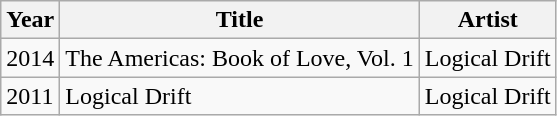<table class="wikitable">
<tr>
<th>Year</th>
<th>Title</th>
<th>Artist</th>
</tr>
<tr>
<td>2014</td>
<td>The Americas: Book of Love, Vol. 1</td>
<td>Logical Drift</td>
</tr>
<tr>
<td>2011</td>
<td>Logical Drift</td>
<td>Logical Drift</td>
</tr>
</table>
